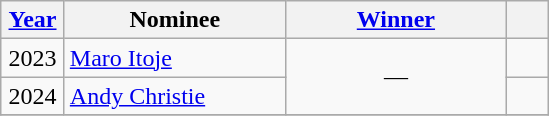<table class="wikitable">
<tr>
<th width=35><a href='#'>Year</a></th>
<th width=140>Nominee</th>
<th width=140><a href='#'>Winner</a></th>
<th width=20></th>
</tr>
<tr>
<td align=center>2023</td>
<td> <a href='#'>Maro Itoje</a></td>
<td align=center rowspan=2>—</td>
<td></td>
</tr>
<tr>
<td align=center>2024</td>
<td> <a href='#'>Andy Christie</a></td>
<td></td>
</tr>
<tr>
</tr>
</table>
